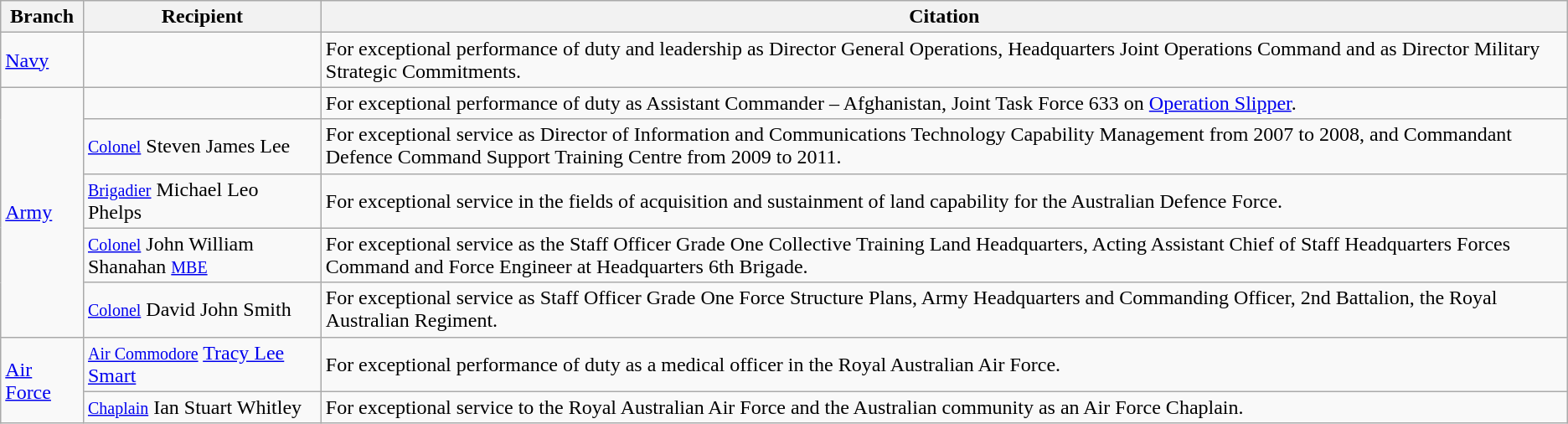<table class=wikitable>
<tr>
<th>Branch</th>
<th>Recipient</th>
<th>Citation</th>
</tr>
<tr>
<td rowspan="1"><a href='#'>Navy</a></td>
<td></td>
<td>For exceptional performance of duty and leadership as Director General Operations, Headquarters Joint Operations Command and as Director Military Strategic Commitments.</td>
</tr>
<tr>
<td rowspan="5"><a href='#'>Army</a></td>
<td></td>
<td>For exceptional performance of duty as Assistant Commander – Afghanistan, Joint Task Force 633 on <a href='#'>Operation Slipper</a>.</td>
</tr>
<tr>
<td><small><a href='#'>Colonel</a></small> Steven James Lee</td>
<td>For exceptional service as Director of Information and Communications Technology Capability Management from 2007 to 2008, and Commandant Defence Command Support Training Centre from 2009 to 2011.</td>
</tr>
<tr>
<td><small><a href='#'>Brigadier</a></small> Michael Leo Phelps</td>
<td>For exceptional service in the fields of acquisition and sustainment of land capability for the Australian Defence Force.</td>
</tr>
<tr>
<td><small><a href='#'>Colonel</a></small> John William Shanahan <small><a href='#'>MBE</a></small></td>
<td>For exceptional service as the Staff Officer Grade One Collective Training Land Headquarters, Acting Assistant Chief of Staff Headquarters Forces Command and Force Engineer at Headquarters 6th Brigade.</td>
</tr>
<tr>
<td><small><a href='#'>Colonel</a></small> David John Smith</td>
<td>For exceptional service as Staff Officer Grade One Force Structure Plans, Army Headquarters and Commanding Officer, 2nd Battalion, the Royal Australian Regiment.</td>
</tr>
<tr>
<td rowspan="2"><a href='#'>Air Force</a></td>
<td><small><a href='#'>Air Commodore</a></small> <a href='#'>Tracy Lee Smart</a></td>
<td>For exceptional performance of duty as a medical officer in the Royal Australian Air Force.</td>
</tr>
<tr>
<td><small><a href='#'>Chaplain</a></small> Ian Stuart Whitley</td>
<td>For exceptional service to the Royal Australian Air Force and the Australian community as an Air Force Chaplain.</td>
</tr>
</table>
